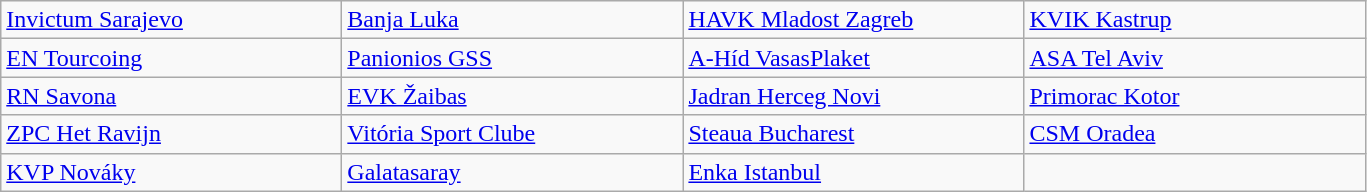<table class="wikitable">
<tr>
<td width=220px> <a href='#'>Invictum Sarajevo</a></td>
<td width=220px> <a href='#'>Banja Luka</a></td>
<td width=220px> <a href='#'>HAVK Mladost Zagreb</a></td>
<td width=220px> <a href='#'>KVIK Kastrup</a></td>
</tr>
<tr>
<td> <a href='#'>EN Tourcoing</a></td>
<td> <a href='#'>Panionios GSS</a></td>
<td> <a href='#'>A-Híd VasasPlaket</a></td>
<td> <a href='#'>ASA Tel Aviv</a></td>
</tr>
<tr>
<td> <a href='#'>RN Savona</a></td>
<td> <a href='#'>EVK Žaibas</a></td>
<td> <a href='#'>Jadran Herceg Novi</a></td>
<td> <a href='#'>Primorac Kotor</a></td>
</tr>
<tr>
<td> <a href='#'>ZPC Het Ravijn</a></td>
<td> <a href='#'>Vitória Sport Clube</a></td>
<td> <a href='#'>Steaua Bucharest</a></td>
<td> <a href='#'>CSM Oradea</a></td>
</tr>
<tr>
<td> <a href='#'>KVP Nováky</a></td>
<td> <a href='#'>Galatasaray</a></td>
<td> <a href='#'>Enka Istanbul</a></td>
</tr>
</table>
